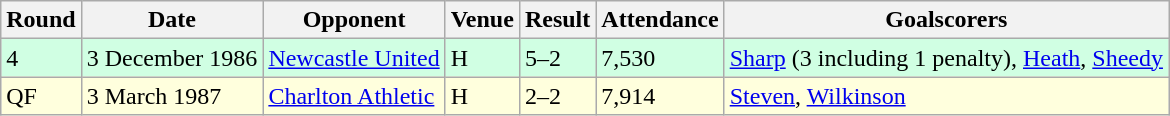<table class="wikitable">
<tr>
<th>Round</th>
<th>Date</th>
<th>Opponent</th>
<th>Venue</th>
<th>Result</th>
<th>Attendance</th>
<th>Goalscorers</th>
</tr>
<tr style="background-color: #d0ffe3;">
<td>4</td>
<td>3 December 1986</td>
<td><a href='#'>Newcastle United</a></td>
<td>H</td>
<td>5–2</td>
<td>7,530</td>
<td><a href='#'>Sharp</a> (3 including 1 penalty), <a href='#'>Heath</a>, <a href='#'>Sheedy</a></td>
</tr>
<tr style="background-color: #ffffdd;">
<td>QF</td>
<td>3 March 1987</td>
<td><a href='#'>Charlton Athletic</a></td>
<td>H</td>
<td>2–2</td>
<td>7,914</td>
<td><a href='#'>Steven</a>, <a href='#'>Wilkinson</a></td>
</tr>
</table>
